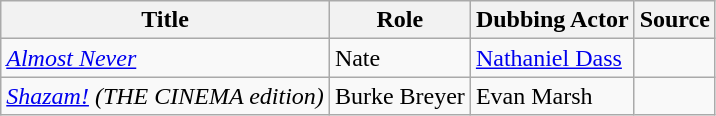<table class="wikitable sortable">
<tr>
<th>Title</th>
<th>Role</th>
<th>Dubbing Actor</th>
<th class="unsortable">Source</th>
</tr>
<tr>
<td><em><a href='#'>Almost Never</a></em></td>
<td>Nate</td>
<td><a href='#'>Nathaniel Dass</a></td>
<td></td>
</tr>
<tr>
<td><em><a href='#'>Shazam!</a> (THE CINEMA edition)</em></td>
<td>Burke Breyer</td>
<td>Evan Marsh</td>
<td></td>
</tr>
</table>
